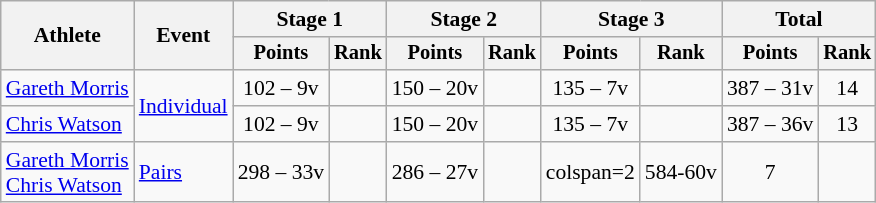<table class="wikitable" style="font-size:90%;">
<tr>
<th rowspan=2>Athlete</th>
<th rowspan=2>Event</th>
<th colspan=2>Stage 1</th>
<th colspan=2>Stage 2</th>
<th colspan=2>Stage 3</th>
<th colspan=2>Total</th>
</tr>
<tr style="font-size:95%">
<th>Points</th>
<th>Rank</th>
<th>Points</th>
<th>Rank</th>
<th>Points</th>
<th>Rank</th>
<th>Points</th>
<th>Rank</th>
</tr>
<tr align=center>
<td align=left><a href='#'>Gareth Morris</a></td>
<td align=left rowspan=2><a href='#'>Individual</a></td>
<td>102 – 9v</td>
<td></td>
<td>150 – 20v</td>
<td></td>
<td>135 – 7v</td>
<td></td>
<td>387 – 31v</td>
<td>14</td>
</tr>
<tr align=center>
<td align=left><a href='#'>Chris Watson</a></td>
<td>102 – 9v</td>
<td></td>
<td>150 – 20v</td>
<td></td>
<td>135 – 7v</td>
<td></td>
<td>387 – 36v</td>
<td>13</td>
</tr>
<tr align=center>
<td align=left><a href='#'>Gareth Morris</a><br><a href='#'>Chris Watson</a></td>
<td align=left><a href='#'>Pairs</a></td>
<td>298 – 33v</td>
<td></td>
<td>286 – 27v</td>
<td></td>
<td>colspan=2 </td>
<td>584-60v</td>
<td>7</td>
</tr>
</table>
